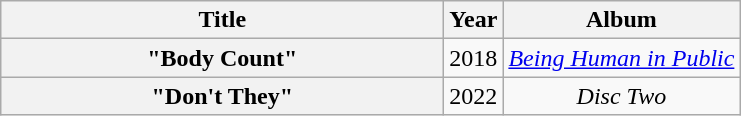<table class="wikitable plainrowheaders" style="text-align:center;">
<tr>
<th scope="col" style="width:18em;">Title</th>
<th scope="col" style="width:1em;">Year</th>
<th scope="col">Album</th>
</tr>
<tr>
<th scope="row">"Body Count" <br></th>
<td>2018</td>
<td><em><a href='#'>Being Human in Public</a></em></td>
</tr>
<tr>
<th scope="row">"Don't They" <br></th>
<td>2022</td>
<td><em>Disc Two</em></td>
</tr>
</table>
